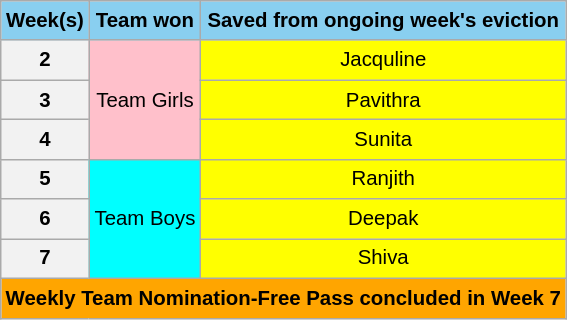<table class="wikitable" style="text-align:center; font-size:85%; font-family: sans-serif; line-height:20px;">
<tr>
<th style="background:#89CFF0">Week(s)</th>
<th style="background:#89CFF0">Team won</th>
<th style="background:#89CFF0">Saved from ongoing week's eviction</th>
</tr>
<tr>
<th>2</th>
<td rowspan="3" style="background:pink;">Team Girls</td>
<td style="background:yellow;">Jacquline</td>
</tr>
<tr>
<th>3</th>
<td style="background:yellow;">Pavithra</td>
</tr>
<tr>
<th>4</th>
<td style="background:yellow ;">Sunita</td>
</tr>
<tr>
<th>5</th>
<td rowspan="3" style="background:cyan;">Team Boys</td>
<td style="background:yellow;">Ranjith</td>
</tr>
<tr>
<th>6</th>
<td style="background:yellow;">Deepak</td>
</tr>
<tr>
<th>7</th>
<td style="background:yellow;">Shiva</td>
</tr>
<tr>
<th colspan="3" style="background:orange";><strong>Weekly Team Nomination-Free Pass concluded in Week 7</strong></th>
</tr>
</table>
